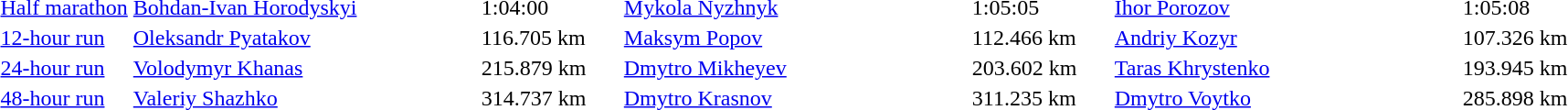<table>
<tr>
<td><a href='#'>Half marathon</a></td>
<td width=250><a href='#'>Bohdan-Ivan Horodyskyi</a></td>
<td width=100>1:04:00 </td>
<td width=250><a href='#'>Mykola Nyzhnyk</a></td>
<td width=100>1:05:05 </td>
<td width=250><a href='#'>Ihor Porozov</a></td>
<td width=100>1:05:08 </td>
</tr>
<tr>
<td><a href='#'>12-hour run</a></td>
<td><a href='#'>Oleksandr Pyatakov</a></td>
<td>116.705 km</td>
<td><a href='#'>Maksym Popov</a></td>
<td>112.466 km</td>
<td><a href='#'>Andriy Kozyr</a></td>
<td>107.326 km</td>
</tr>
<tr>
<td><a href='#'>24-hour run</a></td>
<td><a href='#'>Volodymyr Khanas</a></td>
<td>215.879 km</td>
<td><a href='#'>Dmytro Mikheyev</a></td>
<td>203.602 km</td>
<td><a href='#'>Taras Khrystenko</a></td>
<td>193.945 km</td>
</tr>
<tr>
<td><a href='#'>48-hour run</a></td>
<td><a href='#'>Valeriy Shazhko</a></td>
<td>314.737 km</td>
<td><a href='#'>Dmytro Krasnov</a></td>
<td>311.235 km</td>
<td><a href='#'>Dmytro Voytko</a></td>
<td>285.898 km</td>
</tr>
</table>
